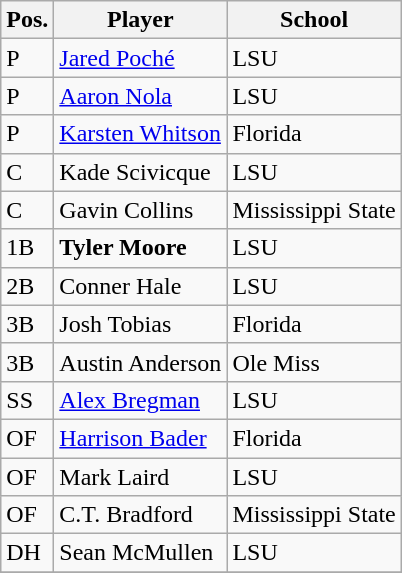<table class=wikitable>
<tr>
<th>Pos.</th>
<th>Player</th>
<th>School</th>
</tr>
<tr>
<td>P</td>
<td><a href='#'>Jared Poché</a></td>
<td>LSU</td>
</tr>
<tr>
<td>P</td>
<td><a href='#'>Aaron Nola</a></td>
<td>LSU</td>
</tr>
<tr>
<td>P</td>
<td><a href='#'>Karsten Whitson</a></td>
<td>Florida</td>
</tr>
<tr>
<td>C</td>
<td>Kade Scivicque</td>
<td>LSU</td>
</tr>
<tr>
<td>C</td>
<td>Gavin Collins</td>
<td>Mississippi State</td>
</tr>
<tr>
<td>1B</td>
<td><strong>Tyler Moore</strong></td>
<td>LSU</td>
</tr>
<tr>
<td>2B</td>
<td>Conner Hale</td>
<td>LSU</td>
</tr>
<tr>
<td>3B</td>
<td>Josh Tobias</td>
<td>Florida</td>
</tr>
<tr>
<td>3B</td>
<td>Austin Anderson</td>
<td>Ole Miss</td>
</tr>
<tr>
<td>SS</td>
<td><a href='#'>Alex Bregman</a></td>
<td>LSU</td>
</tr>
<tr>
<td>OF</td>
<td><a href='#'>Harrison Bader</a></td>
<td>Florida</td>
</tr>
<tr>
<td>OF</td>
<td>Mark Laird</td>
<td>LSU</td>
</tr>
<tr>
<td>OF</td>
<td>C.T. Bradford</td>
<td>Mississippi State</td>
</tr>
<tr>
<td>DH</td>
<td>Sean McMullen</td>
<td>LSU</td>
</tr>
<tr>
</tr>
</table>
